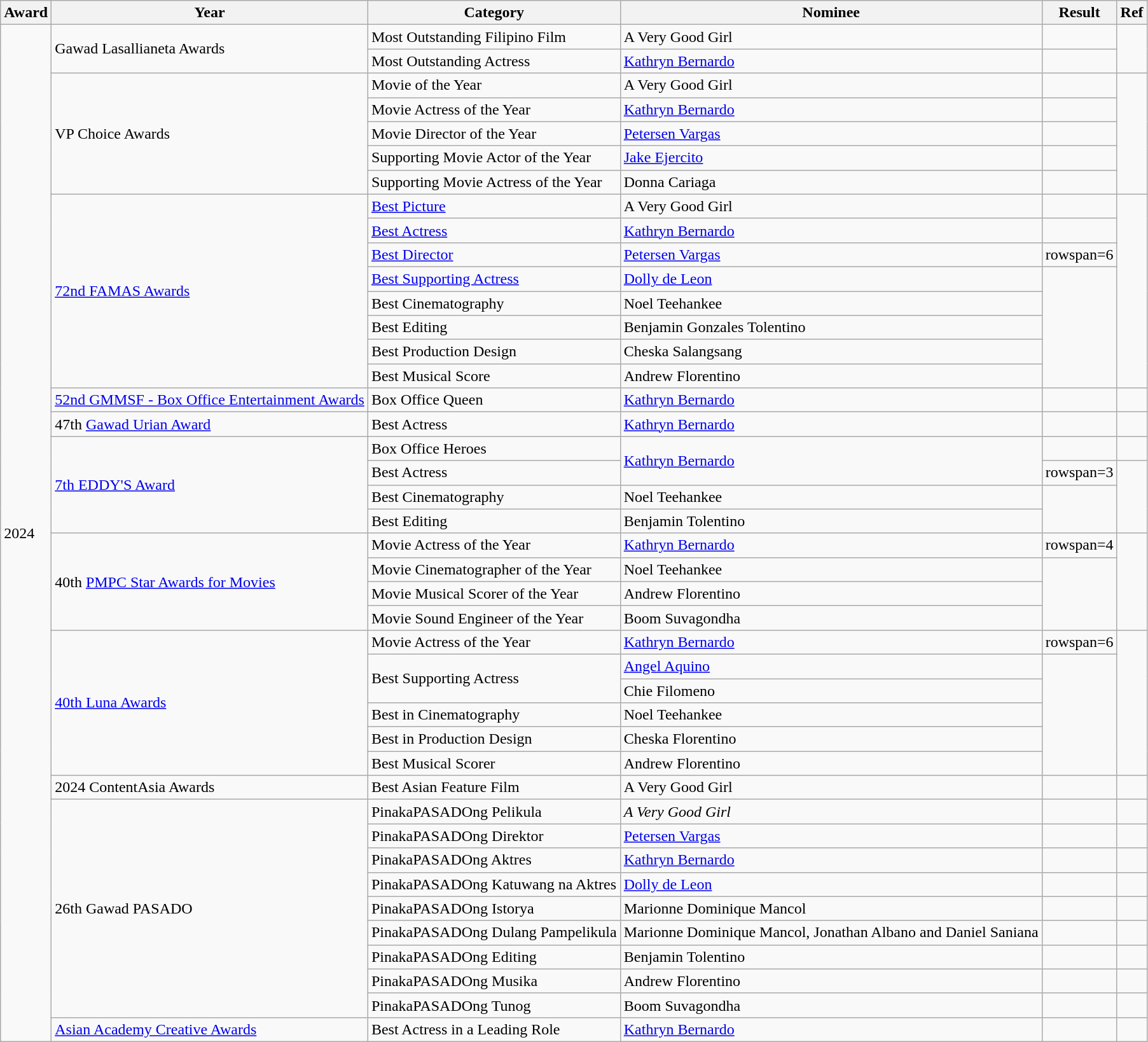<table class="wikitable">
<tr>
<th class="unsortable">Award</th>
<th>Year</th>
<th class="unsortable">Category</th>
<th>Nominee</th>
<th class="unsortable">Result</th>
<th class="unsortable">Ref</th>
</tr>
<tr>
<td rowspan="42">2024</td>
<td rowspan="2">Gawad Lasallianeta Awards</td>
<td>Most Outstanding Filipino Film</td>
<td>A Very Good Girl</td>
<td></td>
<td rowspan="2"></td>
</tr>
<tr>
<td>Most Outstanding Actress</td>
<td><a href='#'>Kathryn Bernardo</a></td>
<td></td>
</tr>
<tr>
<td rowspan="5">VP Choice Awards</td>
<td>Movie of the Year</td>
<td>A Very Good Girl</td>
<td></td>
<td rowspan="5"></td>
</tr>
<tr>
<td>Movie Actress of the Year</td>
<td><a href='#'>Kathryn Bernardo</a></td>
<td></td>
</tr>
<tr>
<td>Movie Director of the Year</td>
<td><a href='#'>Petersen Vargas</a></td>
<td></td>
</tr>
<tr>
<td>Supporting Movie Actor of the Year</td>
<td><a href='#'>Jake Ejercito</a></td>
<td></td>
</tr>
<tr>
<td>Supporting Movie Actress of the Year</td>
<td>Donna Cariaga</td>
<td></td>
</tr>
<tr>
<td rowspan="8"><a href='#'>72nd FAMAS Awards</a></td>
<td><a href='#'>Best Picture</a></td>
<td>A Very Good Girl</td>
<td></td>
<td rowspan="8"></td>
</tr>
<tr>
<td><a href='#'>Best Actress</a></td>
<td><a href='#'>Kathryn Bernardo</a></td>
<td></td>
</tr>
<tr>
<td><a href='#'>Best Director</a></td>
<td><a href='#'>Petersen Vargas</a></td>
<td>rowspan=6 </td>
</tr>
<tr>
<td><a href='#'>Best Supporting Actress</a></td>
<td><a href='#'>Dolly de Leon</a></td>
</tr>
<tr>
<td>Best Cinematography</td>
<td>Noel Teehankee</td>
</tr>
<tr>
<td>Best Editing</td>
<td>Benjamin Gonzales Tolentino</td>
</tr>
<tr>
<td>Best Production Design</td>
<td>Cheska Salangsang</td>
</tr>
<tr>
<td>Best Musical Score</td>
<td>Andrew Florentino</td>
</tr>
<tr>
<td><a href='#'>52nd GMMSF - Box Office Entertainment Awards</a></td>
<td>Box Office Queen</td>
<td><a href='#'>Kathryn Bernardo</a></td>
<td></td>
<td></td>
</tr>
<tr>
<td>47th <a href='#'>Gawad Urian Award</a></td>
<td>Best Actress</td>
<td><a href='#'>Kathryn Bernardo</a></td>
<td></td>
<td></td>
</tr>
<tr>
<td rowspan=4><a href='#'>7th EDDY'S Award</a></td>
<td>Box Office Heroes</td>
<td rowspan=2><a href='#'>Kathryn Bernardo</a></td>
<td></td>
<td></td>
</tr>
<tr>
<td>Best Actress</td>
<td>rowspan=3 </td>
<td rowspan=3></td>
</tr>
<tr>
<td>Best Cinematography</td>
<td>Noel Teehankee</td>
</tr>
<tr>
<td>Best Editing</td>
<td>Benjamin Tolentino</td>
</tr>
<tr>
<td rowspan=4>40th <a href='#'>PMPC Star Awards for Movies</a></td>
<td>Movie Actress of the Year</td>
<td><a href='#'>Kathryn Bernardo</a></td>
<td>rowspan=4 </td>
<td rowspan=4></td>
</tr>
<tr>
<td>Movie Cinematographer of the Year</td>
<td>Noel Teehankee</td>
</tr>
<tr>
<td>Movie Musical Scorer of the Year</td>
<td>Andrew Florentino</td>
</tr>
<tr>
<td>Movie Sound Engineer of the Year</td>
<td>Boom Suvagondha</td>
</tr>
<tr>
<td rowspan=6><a href='#'>40th Luna Awards</a></td>
<td>Movie Actress of the Year</td>
<td><a href='#'>Kathryn Bernardo</a></td>
<td>rowspan=6 </td>
<td rowspan=6></td>
</tr>
<tr>
<td rowspan=2>Best Supporting Actress</td>
<td><a href='#'>Angel Aquino</a></td>
</tr>
<tr>
<td>Chie Filomeno</td>
</tr>
<tr>
<td>Best in Cinematography</td>
<td>Noel Teehankee</td>
</tr>
<tr>
<td>Best in Production Design</td>
<td>Cheska Florentino</td>
</tr>
<tr>
<td>Best Musical Scorer</td>
<td>Andrew Florentino</td>
</tr>
<tr>
<td>2024 ContentAsia Awards</td>
<td>Best Asian Feature Film</td>
<td>A Very Good Girl</td>
<td></td>
<td></td>
</tr>
<tr>
<td rowspan=9>26th Gawad PASADO</td>
<td>PinakaPASADOng Pelikula</td>
<td><em>A Very Good Girl</em></td>
<td></td>
<td></td>
</tr>
<tr>
<td>PinakaPASADOng Direktor</td>
<td><a href='#'>Petersen Vargas</a></td>
<td></td>
<td></td>
</tr>
<tr>
<td>PinakaPASADOng Aktres</td>
<td><a href='#'>Kathryn Bernardo</a></td>
<td></td>
<td></td>
</tr>
<tr>
<td>PinakaPASADOng Katuwang na Aktres</td>
<td><a href='#'>Dolly de Leon</a></td>
<td></td>
<td></td>
</tr>
<tr>
<td>PinakaPASADOng Istorya</td>
<td>Marionne Dominique Mancol</td>
<td></td>
<td></td>
</tr>
<tr>
<td>PinakaPASADOng Dulang Pampelikula</td>
<td>Marionne Dominique Mancol, Jonathan Albano and Daniel Saniana</td>
<td></td>
<td></td>
</tr>
<tr>
<td>PinakaPASADOng Editing</td>
<td>Benjamin Tolentino</td>
<td></td>
<td></td>
</tr>
<tr>
<td>PinakaPASADOng Musika</td>
<td>Andrew Florentino</td>
<td></td>
<td></td>
</tr>
<tr>
<td>PinakaPASADOng Tunog</td>
<td>Boom Suvagondha</td>
<td></td>
<td></td>
</tr>
<tr>
<td><a href='#'>Asian Academy Creative Awards</a></td>
<td>Best Actress in a Leading Role</td>
<td><a href='#'>Kathryn Bernardo</a></td>
<td></td>
<td></td>
</tr>
</table>
